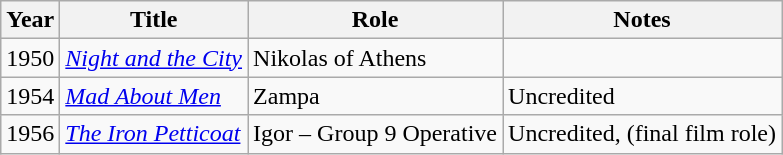<table class="wikitable">
<tr>
<th>Year</th>
<th>Title</th>
<th>Role</th>
<th>Notes</th>
</tr>
<tr>
<td>1950</td>
<td><em><a href='#'>Night and the City</a></em></td>
<td>Nikolas of Athens</td>
<td></td>
</tr>
<tr>
<td>1954</td>
<td><em><a href='#'>Mad About Men</a></em></td>
<td>Zampa</td>
<td>Uncredited</td>
</tr>
<tr>
<td>1956</td>
<td><em><a href='#'>The Iron Petticoat</a></em></td>
<td>Igor – Group 9 Operative</td>
<td>Uncredited, (final film role)</td>
</tr>
</table>
